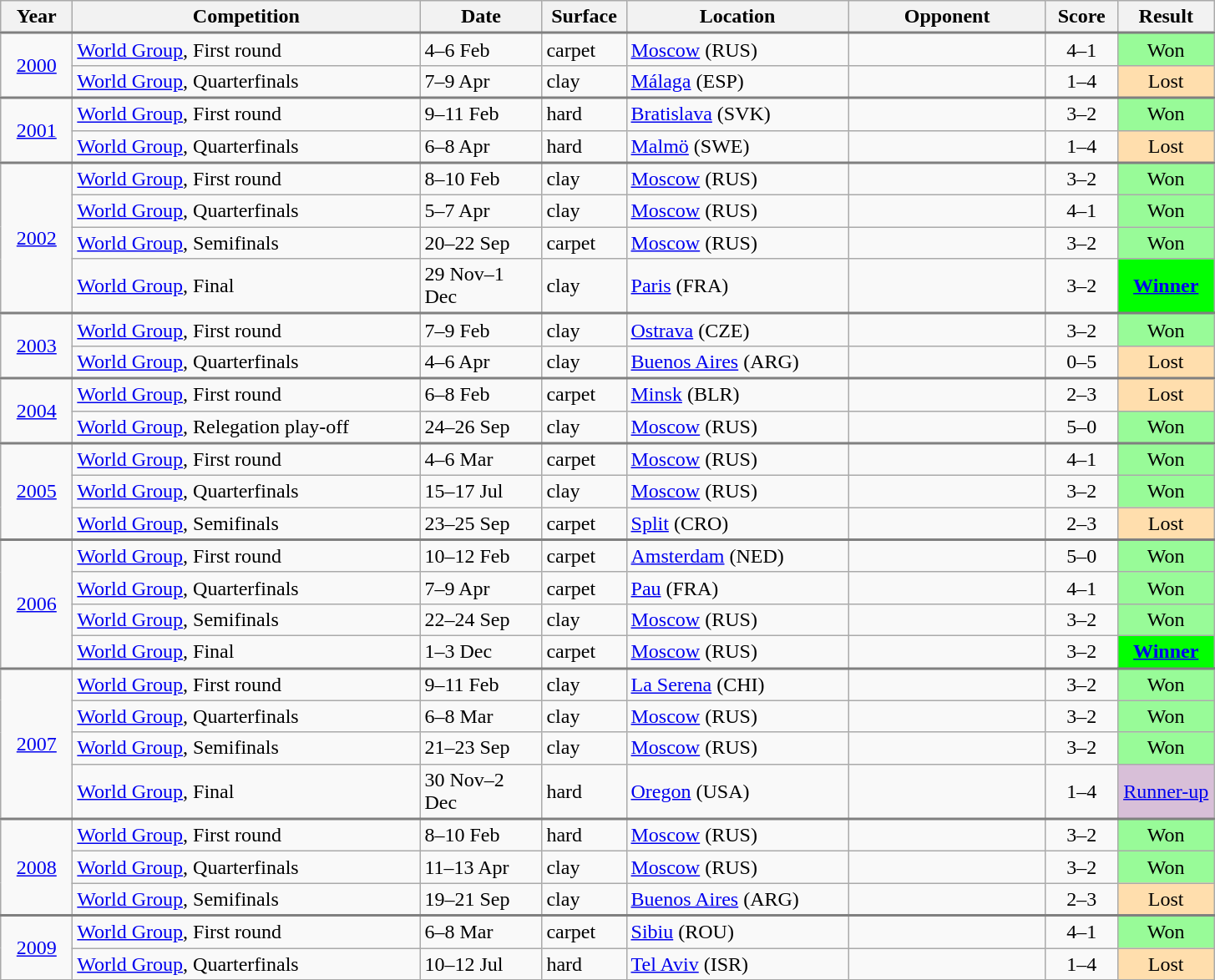<table class="wikitable collapsible collapsed">
<tr>
<th width="50">Year</th>
<th width="270">Competition</th>
<th width="90">Date</th>
<th width="60">Surface</th>
<th width="170">Location</th>
<th width="150">Opponent</th>
<th width="50">Score</th>
<th width="70">Result</th>
</tr>
<tr style="border-top:2px solid gray;">
<td align="center" rowspan="2"><a href='#'>2000</a></td>
<td><a href='#'>World Group</a>, First round</td>
<td>4–6 Feb</td>
<td>carpet</td>
<td><a href='#'>Moscow</a> (RUS)</td>
<td></td>
<td align="center">4–1</td>
<td align="center" bgcolor="#98FB98">Won</td>
</tr>
<tr>
<td><a href='#'>World Group</a>, Quarterfinals</td>
<td>7–9 Apr</td>
<td>clay</td>
<td><a href='#'>Málaga</a> (ESP)</td>
<td></td>
<td align="center">1–4</td>
<td align="center" bgcolor="#FFDEAD">Lost</td>
</tr>
<tr style="border-top:2px solid gray;">
<td align="center" rowspan="2"><a href='#'>2001</a></td>
<td><a href='#'>World Group</a>, First round</td>
<td>9–11 Feb</td>
<td>hard</td>
<td><a href='#'>Bratislava</a> (SVK)</td>
<td></td>
<td align="center">3–2</td>
<td align="center" bgcolor="#98FB98">Won</td>
</tr>
<tr>
<td><a href='#'>World Group</a>, Quarterfinals</td>
<td>6–8 Apr</td>
<td>hard</td>
<td><a href='#'>Malmö</a> (SWE)</td>
<td></td>
<td align="center">1–4</td>
<td align="center" bgcolor="#FFDEAD">Lost</td>
</tr>
<tr style="border-top:2px solid gray;">
<td align="center" rowspan="4"><a href='#'>2002</a></td>
<td><a href='#'>World Group</a>, First round</td>
<td>8–10 Feb</td>
<td>clay</td>
<td><a href='#'>Moscow</a> (RUS)</td>
<td></td>
<td align="center">3–2</td>
<td align="center" bgcolor="#98FB98">Won</td>
</tr>
<tr>
<td><a href='#'>World Group</a>, Quarterfinals</td>
<td>5–7 Apr</td>
<td>clay</td>
<td><a href='#'>Moscow</a> (RUS)</td>
<td></td>
<td align="center">4–1</td>
<td align="center" bgcolor="#98FB98">Won</td>
</tr>
<tr>
<td><a href='#'>World Group</a>, Semifinals</td>
<td>20–22 Sep</td>
<td>carpet</td>
<td><a href='#'>Moscow</a> (RUS)</td>
<td></td>
<td align="center">3–2</td>
<td align="center" bgcolor="#98FB98">Won</td>
</tr>
<tr>
<td><a href='#'>World Group</a>, Final</td>
<td>29 Nov–1 Dec</td>
<td>clay</td>
<td><a href='#'>Paris</a> (FRA)</td>
<td></td>
<td align="center">3–2</td>
<td align="center" bgcolor="lime"><strong><a href='#'>Winner</a></strong></td>
</tr>
<tr style="border-top:2px solid gray;">
<td align="center" rowspan="2"><a href='#'>2003</a></td>
<td><a href='#'>World Group</a>, First round</td>
<td>7–9 Feb</td>
<td>clay</td>
<td><a href='#'>Ostrava</a> (CZE)</td>
<td></td>
<td align="center">3–2</td>
<td align="center" bgcolor="#98FB98">Won</td>
</tr>
<tr>
<td><a href='#'>World Group</a>, Quarterfinals</td>
<td>4–6 Apr</td>
<td>clay</td>
<td><a href='#'>Buenos Aires</a> (ARG)</td>
<td></td>
<td align="center">0–5</td>
<td align="center" bgcolor="#FFDEAD">Lost</td>
</tr>
<tr style="border-top:2px solid gray;">
<td align="center" rowspan="2"><a href='#'>2004</a></td>
<td><a href='#'>World Group</a>, First round</td>
<td>6–8 Feb</td>
<td>carpet</td>
<td><a href='#'>Minsk</a> (BLR)</td>
<td></td>
<td align="center">2–3</td>
<td align="center" bgcolor="#FFDEAD">Lost</td>
</tr>
<tr>
<td><a href='#'>World Group</a>, Relegation play-off</td>
<td>24–26 Sep</td>
<td>clay</td>
<td><a href='#'>Moscow</a> (RUS)</td>
<td></td>
<td align="center">5–0</td>
<td align="center" bgcolor="#98FB98">Won</td>
</tr>
<tr style="border-top:2px solid gray;">
<td align="center" rowspan="3"><a href='#'>2005</a></td>
<td><a href='#'>World Group</a>, First round</td>
<td>4–6 Mar</td>
<td>carpet</td>
<td><a href='#'>Moscow</a> (RUS)</td>
<td></td>
<td align="center">4–1</td>
<td align="center" bgcolor="#98FB98">Won</td>
</tr>
<tr>
<td><a href='#'>World Group</a>, Quarterfinals</td>
<td>15–17 Jul</td>
<td>clay</td>
<td><a href='#'>Moscow</a> (RUS)</td>
<td></td>
<td align="center">3–2</td>
<td align="center" bgcolor="#98FB98">Won</td>
</tr>
<tr>
<td><a href='#'>World Group</a>, Semifinals</td>
<td>23–25 Sep</td>
<td>carpet</td>
<td><a href='#'>Split</a> (CRO)</td>
<td></td>
<td align="center">2–3</td>
<td align="center" bgcolor="#FFDEAD">Lost</td>
</tr>
<tr style="border-top:2px solid gray;">
<td align="center" rowspan="4"><a href='#'>2006</a></td>
<td><a href='#'>World Group</a>, First round</td>
<td>10–12 Feb</td>
<td>carpet</td>
<td><a href='#'>Amsterdam</a> (NED)</td>
<td></td>
<td align="center">5–0</td>
<td align="center" bgcolor="#98FB98">Won</td>
</tr>
<tr>
<td><a href='#'>World Group</a>, Quarterfinals</td>
<td>7–9 Apr</td>
<td>carpet</td>
<td><a href='#'>Pau</a> (FRA)</td>
<td></td>
<td align="center">4–1</td>
<td align="center" bgcolor="#98FB98">Won</td>
</tr>
<tr>
<td><a href='#'>World Group</a>, Semifinals</td>
<td>22–24 Sep</td>
<td>clay</td>
<td><a href='#'>Moscow</a> (RUS)</td>
<td></td>
<td align="center">3–2</td>
<td align="center" bgcolor="#98FB98">Won</td>
</tr>
<tr>
<td><a href='#'>World Group</a>, Final</td>
<td>1–3 Dec</td>
<td>carpet</td>
<td><a href='#'>Moscow</a> (RUS)</td>
<td></td>
<td align="center">3–2</td>
<td align="center" bgcolor="lime"><strong><a href='#'>Winner</a></strong></td>
</tr>
<tr style="border-top:2px solid gray;">
<td align="center" rowspan="4"><a href='#'>2007</a></td>
<td><a href='#'>World Group</a>, First round</td>
<td>9–11 Feb</td>
<td>clay</td>
<td><a href='#'>La Serena</a> (CHI)</td>
<td></td>
<td align="center">3–2</td>
<td align="center" bgcolor="#98FB98">Won</td>
</tr>
<tr>
<td><a href='#'>World Group</a>, Quarterfinals</td>
<td>6–8 Mar</td>
<td>clay</td>
<td><a href='#'>Moscow</a> (RUS)</td>
<td></td>
<td align="center">3–2</td>
<td align="center" bgcolor="#98FB98">Won</td>
</tr>
<tr>
<td><a href='#'>World Group</a>, Semifinals</td>
<td>21–23 Sep</td>
<td>clay</td>
<td><a href='#'>Moscow</a> (RUS)</td>
<td></td>
<td align="center">3–2</td>
<td align="center" bgcolor="#98FB98">Won</td>
</tr>
<tr>
<td><a href='#'>World Group</a>, Final</td>
<td>30 Nov–2 Dec</td>
<td>hard</td>
<td><a href='#'>Oregon</a> (USA)</td>
<td></td>
<td align="center">1–4</td>
<td align="center" bgcolor=thistle><a href='#'>Runner-up</a></td>
</tr>
<tr style="border-top:2px solid gray;">
<td align="center" rowspan="3"><a href='#'>2008</a></td>
<td><a href='#'>World Group</a>, First round</td>
<td>8–10 Feb</td>
<td>hard</td>
<td><a href='#'>Moscow</a> (RUS)</td>
<td></td>
<td align="center">3–2</td>
<td align="center" bgcolor="#98FB98">Won</td>
</tr>
<tr>
<td><a href='#'>World Group</a>, Quarterfinals</td>
<td>11–13 Apr</td>
<td>clay</td>
<td><a href='#'>Moscow</a> (RUS)</td>
<td></td>
<td align="center">3–2</td>
<td align="center" bgcolor="#98FB98">Won</td>
</tr>
<tr>
<td><a href='#'>World Group</a>, Semifinals</td>
<td>19–21 Sep</td>
<td>clay</td>
<td><a href='#'>Buenos Aires</a> (ARG)</td>
<td></td>
<td align="center">2–3</td>
<td align="center" bgcolor="#FFDEAD">Lost</td>
</tr>
<tr style="border-top:2px solid gray;">
<td align="center" rowspan="2"><a href='#'>2009</a></td>
<td><a href='#'>World Group</a>, First round</td>
<td>6–8 Mar</td>
<td>carpet</td>
<td><a href='#'>Sibiu</a> (ROU)</td>
<td></td>
<td align="center">4–1</td>
<td align="center" bgcolor="#98FB98">Won</td>
</tr>
<tr>
<td><a href='#'>World Group</a>, Quarterfinals</td>
<td>10–12 Jul</td>
<td>hard</td>
<td><a href='#'>Tel Aviv</a> (ISR)</td>
<td></td>
<td align="center">1–4</td>
<td align="center" bgcolor="#FFDEAD">Lost</td>
</tr>
<tr>
</tr>
</table>
